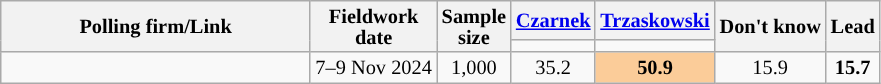<table class="wikitable" style="text-align:center; font-size:85%; line-height:14px;">
<tr>
<th rowspan="2" style="width:200px;">Polling firm/Link</th>
<th rowspan="2" data-sort-type="date">Fieldwork<br>date</th>
<th rowspan="2" style="width:20px;">Sample<br>size</th>
<th><a href='#'>Czarnek</a><br></th>
<th><a href='#'>Trzaskowski</a><br></th>
<th rowspan="2">Don't know</th>
<th rowspan="2">Lead</th>
</tr>
<tr>
<td style="background:"></td>
<td style="background:"></td>
</tr>
<tr>
<td></td>
<td data-sort-value="2024-11-09">7–9 Nov 2024</td>
<td>1,000</td>
<td>35.2</td>
<td style="background:#fbcc99;"><strong>50.9</strong></td>
<td>15.9</td>
<td style="background:"><strong>15.7</strong></td>
</tr>
</table>
